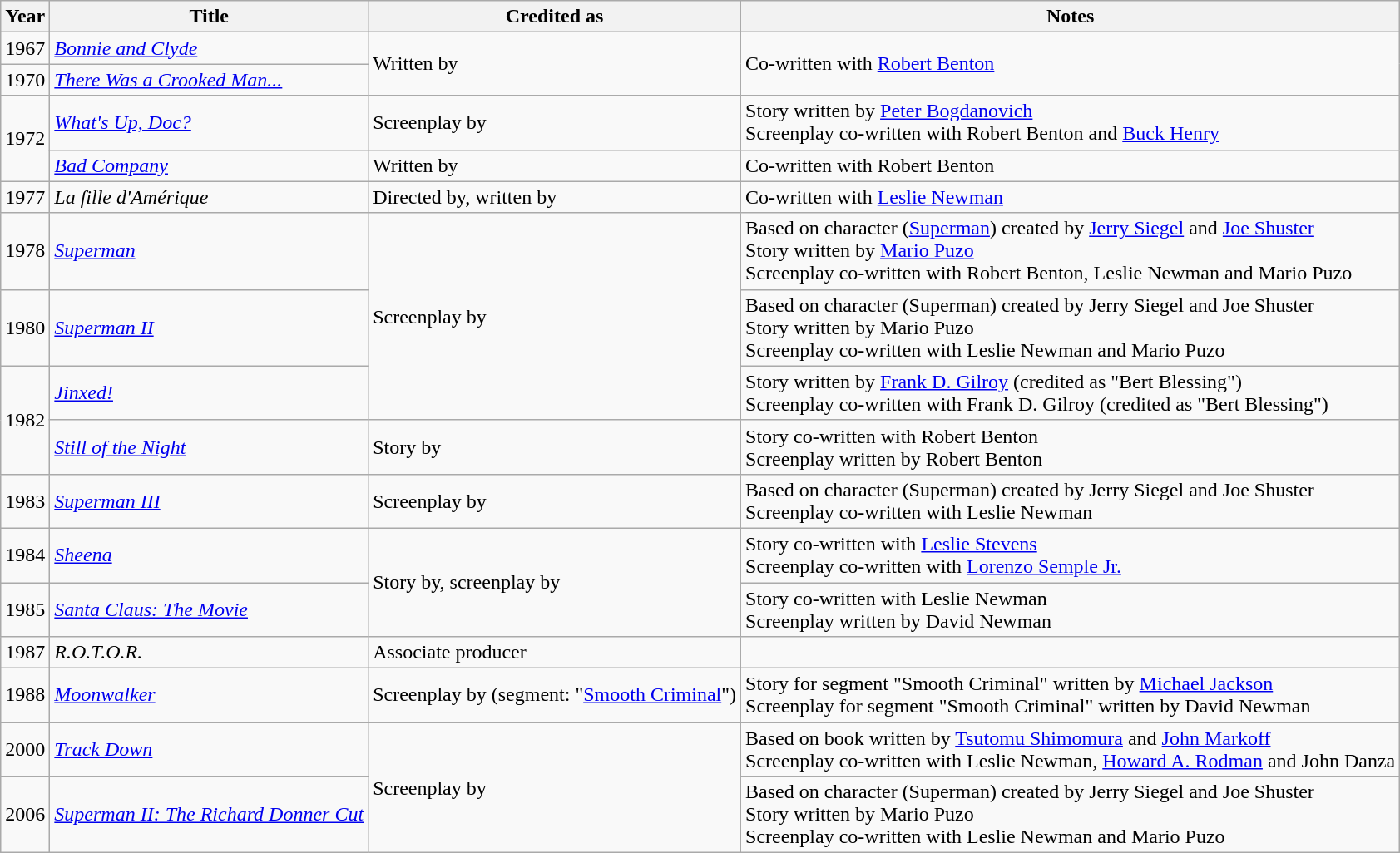<table class="wikitable">
<tr>
<th>Year</th>
<th>Title</th>
<th>Credited as</th>
<th>Notes</th>
</tr>
<tr>
<td>1967</td>
<td><em><a href='#'>Bonnie and Clyde</a></em></td>
<td rowspan="2">Written by</td>
<td rowspan="2">Co-written with <a href='#'>Robert Benton</a></td>
</tr>
<tr>
<td>1970</td>
<td><em><a href='#'>There Was a Crooked Man...</a></em></td>
</tr>
<tr>
<td rowspan="2">1972</td>
<td><em><a href='#'>What's Up, Doc?</a></em></td>
<td>Screenplay by</td>
<td>Story written by <a href='#'>Peter Bogdanovich</a><br>Screenplay со-written with Robert Benton and <a href='#'>Buck Henry</a></td>
</tr>
<tr>
<td><em><a href='#'>Bad Company</a></em></td>
<td>Written by</td>
<td>Co-written with Robert Benton</td>
</tr>
<tr>
<td>1977</td>
<td><em>La fille d'Amérique</em></td>
<td>Directed by, written by</td>
<td>Co-written with <a href='#'>Leslie Newman</a></td>
</tr>
<tr>
<td>1978</td>
<td><em><a href='#'>Superman</a></em></td>
<td rowspan="3">Screenplay by</td>
<td>Based on character (<a href='#'>Superman</a>) created by <a href='#'>Jerry Siegel</a> and <a href='#'>Joe Shuster</a><br>Story written by <a href='#'>Mario Puzo</a><br>Screenplay co-written with Robert Benton, Leslie Newman and Mario Puzo</td>
</tr>
<tr>
<td>1980</td>
<td><em><a href='#'>Superman II</a></em></td>
<td>Based on character (Superman) created by Jerry Siegel and Joe Shuster<br>Story written by Mario Puzo<br>Screenplay co-written with Leslie Newman and Mario Puzo</td>
</tr>
<tr>
<td rowspan="2">1982</td>
<td><em><a href='#'>Jinxed!</a></em></td>
<td>Story written by <a href='#'>Frank D. Gilroy</a> (credited as "Bert Blessing")<br>Screenplay co-written with Frank D. Gilroy (credited as "Bert Blessing")</td>
</tr>
<tr>
<td><em><a href='#'>Still of the Night</a></em></td>
<td>Story by</td>
<td>Story co-written with Robert Benton<br>Screenplay written by Robert Benton</td>
</tr>
<tr>
<td>1983</td>
<td><em><a href='#'>Superman III</a></em></td>
<td>Screenplay by</td>
<td>Based on character (Superman) created by Jerry Siegel and Joe Shuster<br>Screenplay co-written with Leslie Newman</td>
</tr>
<tr>
<td>1984</td>
<td><em><a href='#'>Sheena</a></em></td>
<td rowspan="2">Story by, screenplay by</td>
<td>Story co-written with <a href='#'>Leslie Stevens</a><br>Screenplay co-written with <a href='#'>Lorenzo Semple Jr.</a></td>
</tr>
<tr>
<td>1985</td>
<td><em><a href='#'>Santa Claus: The Movie</a></em></td>
<td>Story co-written with Leslie Newman<br>Screenplay written by David Newman</td>
</tr>
<tr>
<td>1987</td>
<td><em>R.О.Т.О.R.</em></td>
<td>Associate producer</td>
<td></td>
</tr>
<tr>
<td>1988</td>
<td><em><a href='#'>Moonwalker</a></em></td>
<td>Screenplay by (segment: "<a href='#'>Smooth Criminal</a>")</td>
<td>Story for segment "Smooth Criminal" written by <a href='#'>Michael Jackson</a><br>Screenplay for segment "Smooth Criminal" written by David Newman</td>
</tr>
<tr>
<td>2000</td>
<td><em><a href='#'>Track Down</a></em></td>
<td rowspan="2">Screenplay by</td>
<td>Based on book written by <a href='#'>Tsutomu Shimomura</a> and <a href='#'>John Markoff</a><br>Screenplay co-written with Leslie Newman, <a href='#'>Howard A. Rodman</a> and John Danza</td>
</tr>
<tr>
<td>2006</td>
<td><em><a href='#'>Superman II: The Richard Donner Cut</a></em></td>
<td>Based on character (Superman) created by Jerry Siegel and Joe Shuster<br>Story written by Mario Puzo<br>Screenplay co-written with Leslie Newman and Mario Puzo</td>
</tr>
</table>
